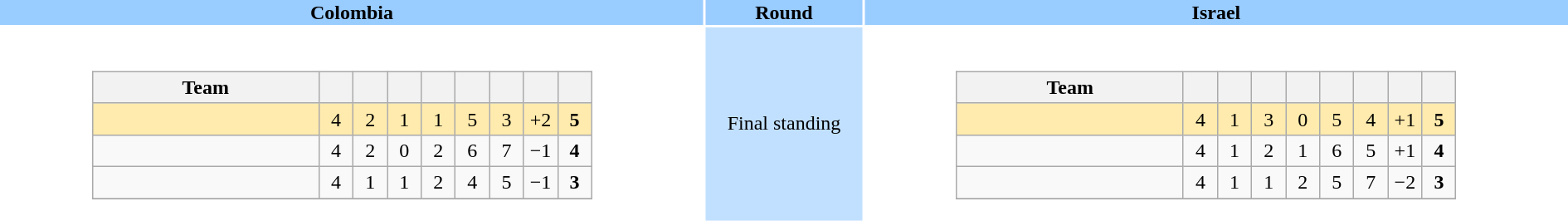<table style="width:100%; text-align:center;">
<tr style="vertical-align:top; background:#9cf;">
<th colspan=2 style="width:1*">Colombia</th>
<th>Round</th>
<th colspan=2 style="width:1*">Israel</th>
</tr>
<tr>
<td colspan="2" align="center"><br><table class="wikitable" style="text-align: center;">
<tr>
<th style="width:175px;">Team</th>
<th width="20"></th>
<th width="20"></th>
<th width="20"></th>
<th width="20"></th>
<th width="20"></th>
<th width="20"></th>
<th width="20"></th>
<th width="20"></th>
</tr>
<tr bgcolor="#ffebad">
<td align="left"></td>
<td>4</td>
<td>2</td>
<td>1</td>
<td>1</td>
<td>5</td>
<td>3</td>
<td>+2</td>
<td><strong>5</strong></td>
</tr>
<tr>
<td align="left"></td>
<td>4</td>
<td>2</td>
<td>0</td>
<td>2</td>
<td>6</td>
<td>7</td>
<td>−1</td>
<td><strong>4</strong></td>
</tr>
<tr>
<td align="left"></td>
<td>4</td>
<td>1</td>
<td>1</td>
<td>2</td>
<td>4</td>
<td>5</td>
<td>−1</td>
<td><strong>3</strong></td>
</tr>
<tr>
</tr>
</table>
</td>
<td style="background:#c1e0ff;">Final standing</td>
<td colspan="2" align="center"><br><table class="wikitable" style="text-align: center;">
<tr>
<th style="width:175px;">Team</th>
<th width="20"></th>
<th width="20"></th>
<th width="20"></th>
<th width="20"></th>
<th width="20"></th>
<th width="20"></th>
<th width="20"></th>
<th width="20"></th>
</tr>
<tr bgcolor="#ffebad">
<td align="left"></td>
<td>4</td>
<td>1</td>
<td>3</td>
<td>0</td>
<td>5</td>
<td>4</td>
<td>+1</td>
<td><strong>5</strong></td>
</tr>
<tr>
<td align="left"></td>
<td>4</td>
<td>1</td>
<td>2</td>
<td>1</td>
<td>6</td>
<td>5</td>
<td>+1</td>
<td><strong>4</strong></td>
</tr>
<tr>
<td align="left"></td>
<td>4</td>
<td>1</td>
<td>1</td>
<td>2</td>
<td>5</td>
<td>7</td>
<td>−2</td>
<td><strong>3</strong></td>
</tr>
<tr>
</tr>
</table>
</td>
</tr>
</table>
